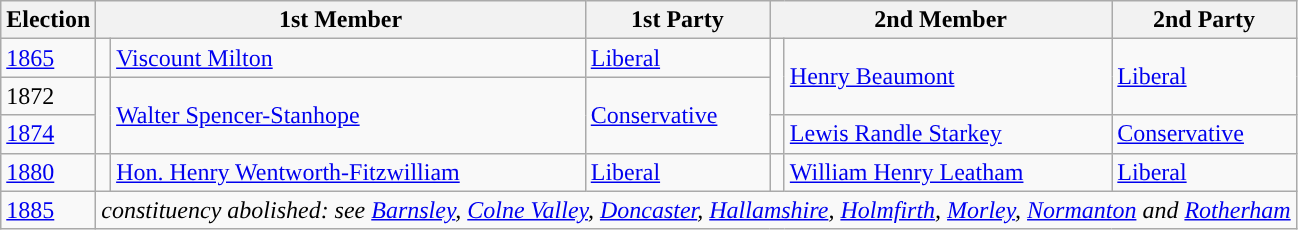<table class="wikitable">
<tr>
<th>Election</th>
<th colspan="2">1st Member</th>
<th>1st Party</th>
<th colspan="2">2nd Member</th>
<th>2nd Party</th>
</tr>
<tr>
<td><a href='#'>1865</a></td>
<td style="color:inherit;background-color: "></td>
<td><a href='#'>Viscount Milton</a></td>
<td><a href='#'>Liberal</a></td>
<td rowspan="2" style="color:inherit;background-color: "></td>
<td rowspan="2"><a href='#'>Henry Beaumont</a></td>
<td rowspan="2"><a href='#'>Liberal</a></td>
</tr>
<tr>
<td>1872</td>
<td rowspan="2" style="color:inherit;background-color: "></td>
<td rowspan="2"><a href='#'>Walter Spencer-Stanhope</a></td>
<td rowspan="2"><a href='#'>Conservative</a></td>
</tr>
<tr>
<td><a href='#'>1874</a></td>
<td style="color:inherit;background-color: "></td>
<td><a href='#'>Lewis Randle Starkey</a></td>
<td><a href='#'>Conservative</a></td>
</tr>
<tr>
<td><a href='#'>1880</a></td>
<td style="color:inherit;background-color: "></td>
<td><a href='#'>Hon. Henry Wentworth-Fitzwilliam</a></td>
<td><a href='#'>Liberal</a></td>
<td style="color:inherit;background-color: "></td>
<td><a href='#'>William Henry Leatham</a></td>
<td><a href='#'>Liberal</a></td>
</tr>
<tr>
<td><a href='#'>1885</a></td>
<td colspan="6"><em>constituency abolished: see <a href='#'>Barnsley</a>, <a href='#'>Colne Valley</a>, <a href='#'>Doncaster</a>, <a href='#'>Hallamshire</a>, <a href='#'>Holmfirth</a>, <a href='#'>Morley</a>, <a href='#'>Normanton</a> and <a href='#'>Rotherham</a></em></td>
</tr>
</table>
